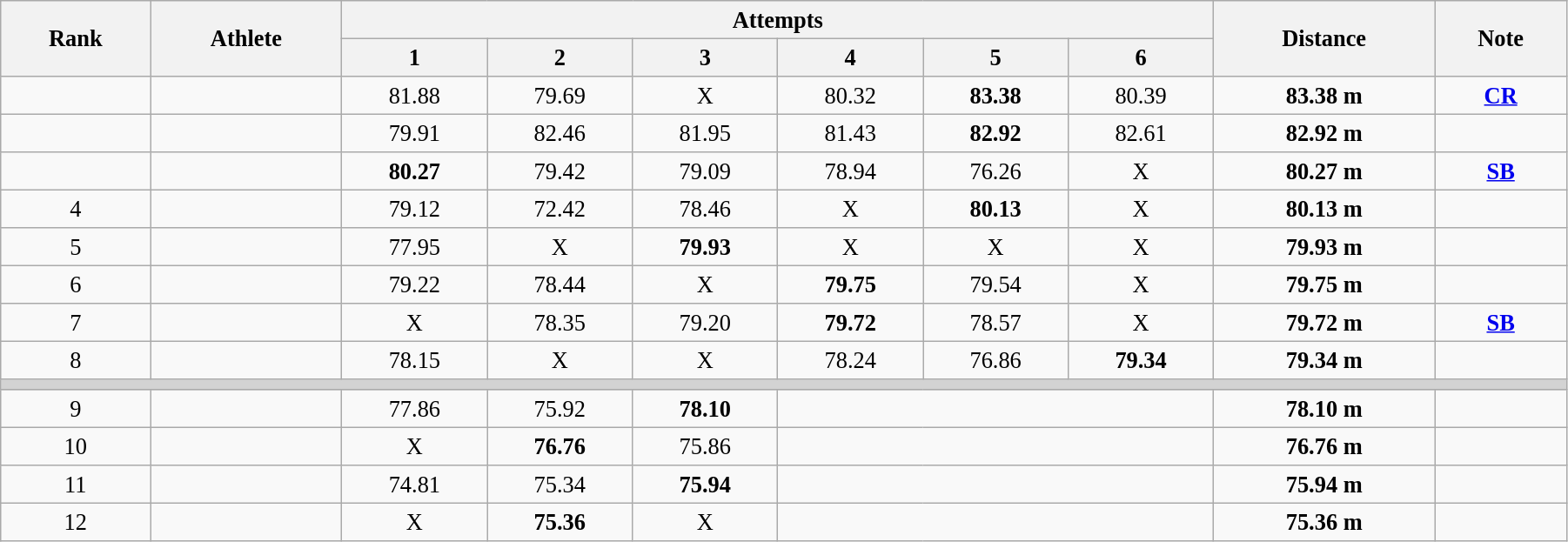<table class="wikitable" style=" text-align:center; font-size:110%;" width="95%">
<tr>
<th rowspan="2">Rank</th>
<th rowspan="2">Athlete</th>
<th colspan="6">Attempts</th>
<th rowspan="2">Distance</th>
<th rowspan="2">Note</th>
</tr>
<tr>
<th>1</th>
<th>2</th>
<th>3</th>
<th>4</th>
<th>5</th>
<th>6</th>
</tr>
<tr>
<td></td>
<td align=left></td>
<td>81.88</td>
<td>79.69</td>
<td>X</td>
<td>80.32</td>
<td><strong>83.38</strong></td>
<td>80.39</td>
<td><strong>83.38 m</strong></td>
<td><strong><a href='#'>CR</a></strong></td>
</tr>
<tr>
<td></td>
<td align=left></td>
<td>79.91</td>
<td>82.46</td>
<td>81.95</td>
<td>81.43</td>
<td><strong>82.92</strong></td>
<td>82.61</td>
<td><strong>82.92 m </strong></td>
<td></td>
</tr>
<tr>
<td></td>
<td align=left></td>
<td><strong>80.27</strong></td>
<td>79.42</td>
<td>79.09</td>
<td>78.94</td>
<td>76.26</td>
<td>X</td>
<td><strong>80.27 m</strong></td>
<td><strong><a href='#'>SB</a></strong></td>
</tr>
<tr>
<td>4</td>
<td align=left></td>
<td>79.12</td>
<td>72.42</td>
<td>78.46</td>
<td>X</td>
<td><strong>80.13</strong></td>
<td>X</td>
<td><strong>80.13 m </strong></td>
<td></td>
</tr>
<tr>
<td>5</td>
<td align=left></td>
<td>77.95</td>
<td>X</td>
<td><strong>79.93</strong></td>
<td>X</td>
<td>X</td>
<td>X</td>
<td><strong>79.93 m </strong></td>
<td></td>
</tr>
<tr>
<td>6</td>
<td align=left></td>
<td>79.22</td>
<td>78.44</td>
<td>X</td>
<td><strong>79.75</strong></td>
<td>79.54</td>
<td>X</td>
<td><strong>79.75 m </strong></td>
<td></td>
</tr>
<tr>
<td>7</td>
<td align=left></td>
<td>X</td>
<td>78.35</td>
<td>79.20</td>
<td><strong>79.72</strong></td>
<td>78.57</td>
<td>X</td>
<td><strong>79.72 m</strong></td>
<td><strong><a href='#'>SB</a></strong></td>
</tr>
<tr>
<td>8</td>
<td align=left></td>
<td>78.15</td>
<td>X</td>
<td>X</td>
<td>78.24</td>
<td>76.86</td>
<td><strong>79.34</strong></td>
<td><strong>79.34 m</strong></td>
<td></td>
</tr>
<tr>
<td colspan=10 bgcolor=lightgray></td>
</tr>
<tr>
<td>9</td>
<td align=left></td>
<td>77.86</td>
<td>75.92</td>
<td><strong>78.10</strong></td>
<td colspan="3"></td>
<td><strong>78.10 m </strong></td>
<td></td>
</tr>
<tr>
<td>10</td>
<td align=left></td>
<td>X</td>
<td><strong>76.76</strong></td>
<td>75.86</td>
<td colspan=3></td>
<td><strong>76.76 m </strong></td>
<td></td>
</tr>
<tr>
<td>11</td>
<td align=left></td>
<td>74.81</td>
<td>75.34</td>
<td><strong>75.94</strong></td>
<td colspan="3"></td>
<td><strong>75.94 m </strong></td>
<td></td>
</tr>
<tr>
<td>12</td>
<td align=left></td>
<td>X</td>
<td><strong>75.36</strong></td>
<td>X</td>
<td colspan=3></td>
<td><strong>75.36 m </strong></td>
<td></td>
</tr>
</table>
